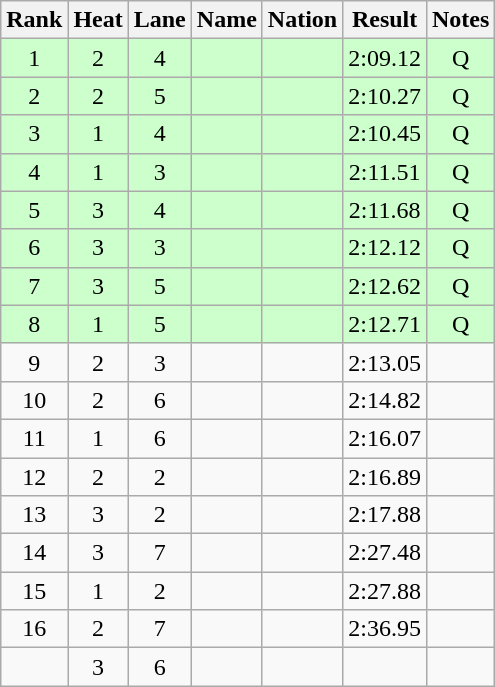<table class="wikitable sortable" style="text-align:center">
<tr>
<th>Rank</th>
<th>Heat</th>
<th>Lane</th>
<th>Name</th>
<th>Nation</th>
<th>Result</th>
<th>Notes</th>
</tr>
<tr bgcolor=ccffcc>
<td>1</td>
<td>2</td>
<td>4</td>
<td align="left"></td>
<td align=left></td>
<td>2:09.12</td>
<td>Q</td>
</tr>
<tr bgcolor="ccffcc">
<td>2</td>
<td>2</td>
<td>5</td>
<td align="left"></td>
<td align="left"></td>
<td>2:10.27</td>
<td>Q</td>
</tr>
<tr bgcolor="ccffcc">
<td>3</td>
<td>1</td>
<td>4</td>
<td align="left"></td>
<td align="left"></td>
<td>2:10.45</td>
<td>Q</td>
</tr>
<tr bgcolor="ccffcc">
<td>4</td>
<td>1</td>
<td>3</td>
<td align="left"></td>
<td align="left"></td>
<td>2:11.51</td>
<td>Q</td>
</tr>
<tr bgcolor="ccffcc">
<td>5</td>
<td>3</td>
<td>4</td>
<td align="left"></td>
<td align="left"></td>
<td>2:11.68</td>
<td>Q</td>
</tr>
<tr bgcolor="ccffcc">
<td>6</td>
<td>3</td>
<td>3</td>
<td align="left"></td>
<td align="left"></td>
<td>2:12.12</td>
<td>Q</td>
</tr>
<tr bgcolor="ccffcc">
<td>7</td>
<td>3</td>
<td>5</td>
<td align="left"></td>
<td align="left"></td>
<td>2:12.62</td>
<td>Q</td>
</tr>
<tr bgcolor="ccffcc">
<td>8</td>
<td>1</td>
<td>5</td>
<td align="left"></td>
<td align="left"></td>
<td>2:12.71</td>
<td>Q</td>
</tr>
<tr>
<td>9</td>
<td>2</td>
<td>3</td>
<td align="left"></td>
<td align="left"></td>
<td>2:13.05</td>
<td></td>
</tr>
<tr>
<td>10</td>
<td>2</td>
<td>6</td>
<td align="left"></td>
<td align="left"></td>
<td>2:14.82</td>
<td></td>
</tr>
<tr>
<td>11</td>
<td>1</td>
<td>6</td>
<td align="left"></td>
<td align="left"></td>
<td>2:16.07</td>
<td></td>
</tr>
<tr>
<td>12</td>
<td>2</td>
<td>2</td>
<td align="left"></td>
<td align="left"></td>
<td>2:16.89</td>
<td></td>
</tr>
<tr>
<td>13</td>
<td>3</td>
<td>2</td>
<td align="left"></td>
<td align="left"></td>
<td>2:17.88</td>
<td></td>
</tr>
<tr>
<td>14</td>
<td>3</td>
<td>7</td>
<td align="left"></td>
<td align="left"></td>
<td>2:27.48</td>
<td></td>
</tr>
<tr>
<td>15</td>
<td>1</td>
<td>2</td>
<td align="left"></td>
<td align="left"></td>
<td>2:27.88</td>
<td></td>
</tr>
<tr>
<td>16</td>
<td>2</td>
<td>7</td>
<td align="left"></td>
<td align="left"></td>
<td>2:36.95</td>
<td></td>
</tr>
<tr>
<td></td>
<td>3</td>
<td>6</td>
<td align="left"></td>
<td align="left"></td>
<td></td>
<td></td>
</tr>
</table>
